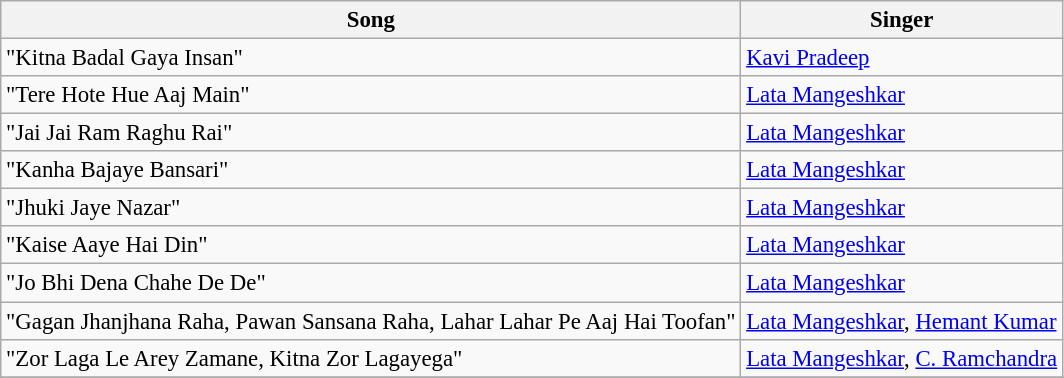<table class="wikitable" style="font-size:95%;">
<tr>
<th>Song</th>
<th>Singer</th>
</tr>
<tr>
<td>"Kitna Badal Gaya Insan"</td>
<td><a href='#'>Kavi Pradeep</a></td>
</tr>
<tr>
<td>"Tere Hote Hue Aaj Main"</td>
<td><a href='#'>Lata Mangeshkar</a></td>
</tr>
<tr>
<td>"Jai Jai Ram Raghu Rai"</td>
<td><a href='#'>Lata Mangeshkar</a></td>
</tr>
<tr>
<td>"Kanha Bajaye Bansari"</td>
<td><a href='#'>Lata Mangeshkar</a></td>
</tr>
<tr>
<td>"Jhuki Jaye Nazar"</td>
<td><a href='#'>Lata Mangeshkar</a></td>
</tr>
<tr>
<td>"Kaise Aaye Hai Din"</td>
<td><a href='#'>Lata Mangeshkar</a></td>
</tr>
<tr>
<td>"Jo Bhi Dena Chahe De De"</td>
<td><a href='#'>Lata Mangeshkar</a></td>
</tr>
<tr>
<td>"Gagan Jhanjhana Raha, Pawan Sansana Raha, Lahar Lahar Pe Aaj Hai Toofan"</td>
<td><a href='#'>Lata Mangeshkar</a>, <a href='#'>Hemant Kumar</a></td>
</tr>
<tr>
<td>"Zor Laga Le Arey Zamane, Kitna Zor Lagayega"</td>
<td><a href='#'>Lata Mangeshkar</a>, <a href='#'>C. Ramchandra</a></td>
</tr>
<tr>
</tr>
</table>
